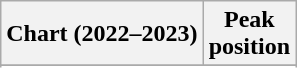<table class="wikitable sortable plainrowheaders">
<tr>
<th scope="col">Chart (2022–2023)</th>
<th scope="col">Peak<br>position</th>
</tr>
<tr>
</tr>
<tr>
</tr>
</table>
